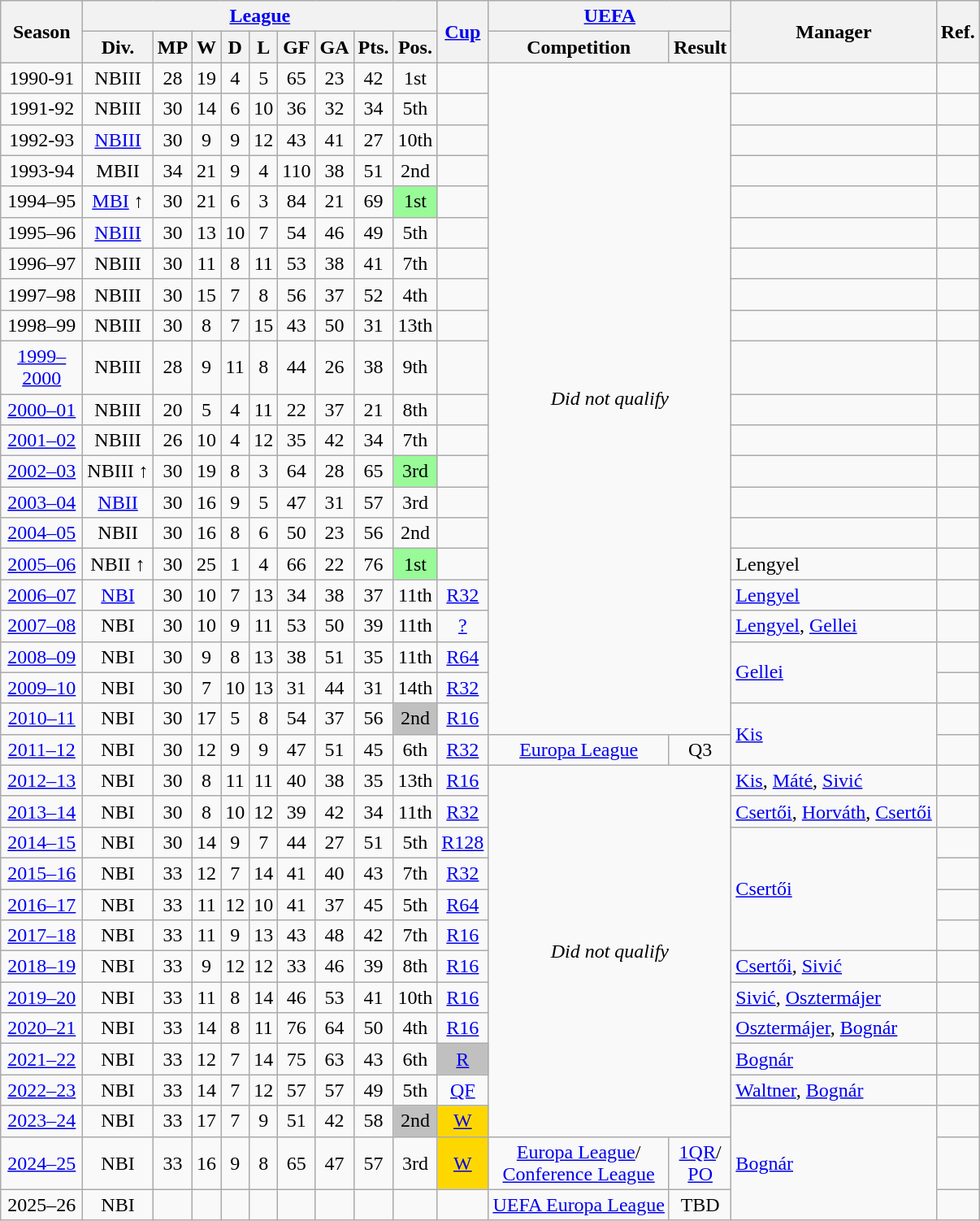<table class="wikitable sortable"  style="text-align:center">
<tr>
<th rowspan="2" width="60"><strong>Season</strong></th>
<th colspan="9"><a href='#'>League</a></th>
<th rowspan="2"><a href='#'>Cup</a></th>
<th colspan="2"><a href='#'>UEFA</a></th>
<th rowspan="2">Manager</th>
<th rowspan="2">Ref.</th>
</tr>
<tr>
<th>Div.</th>
<th>MP</th>
<th>W</th>
<th>D</th>
<th>L</th>
<th>GF</th>
<th>GA</th>
<th>Pts.</th>
<th>Pos.</th>
<th>Competition</th>
<th>Result</th>
</tr>
<tr>
<td>1990-91</td>
<td>NBIII</td>
<td>28</td>
<td>19</td>
<td>4</td>
<td>5</td>
<td>65</td>
<td>23</td>
<td>42</td>
<td>1st</td>
<td></td>
<td colspan="2" rowspan="21"><em>Did not qualify</em></td>
<td></td>
<td></td>
</tr>
<tr>
<td>1991-92</td>
<td>NBIII</td>
<td>30</td>
<td>14</td>
<td>6</td>
<td>10</td>
<td>36</td>
<td>32</td>
<td>34</td>
<td>5th</td>
<td></td>
<td></td>
<td></td>
</tr>
<tr>
<td>1992-93</td>
<td><a href='#'>NBIII</a></td>
<td>30</td>
<td>9</td>
<td>9</td>
<td>12</td>
<td>43</td>
<td>41</td>
<td>27</td>
<td>10th</td>
<td></td>
<td></td>
<td></td>
</tr>
<tr>
<td>1993-94</td>
<td>MBII</td>
<td>34</td>
<td>21</td>
<td>9</td>
<td>4</td>
<td>110</td>
<td>38</td>
<td>51</td>
<td>2nd</td>
<td></td>
<td></td>
<td></td>
</tr>
<tr>
<td>1994–95</td>
<td><a href='#'>MBI</a> ↑</td>
<td>30</td>
<td>21</td>
<td>6</td>
<td>3</td>
<td>84</td>
<td>21</td>
<td>69</td>
<td bgcolor="PaleGreen">1st</td>
<td></td>
<td></td>
<td></td>
</tr>
<tr>
<td>1995–96</td>
<td><a href='#'>NBIII</a></td>
<td>30</td>
<td>13</td>
<td>10</td>
<td>7</td>
<td>54</td>
<td>46</td>
<td>49</td>
<td>5th</td>
<td></td>
<td></td>
<td></td>
</tr>
<tr>
<td>1996–97</td>
<td>NBIII</td>
<td>30</td>
<td>11</td>
<td>8</td>
<td>11</td>
<td>53</td>
<td>38</td>
<td>41</td>
<td>7th</td>
<td></td>
<td></td>
<td></td>
</tr>
<tr>
<td>1997–98</td>
<td>NBIII</td>
<td>30</td>
<td>15</td>
<td>7</td>
<td>8</td>
<td>56</td>
<td>37</td>
<td>52</td>
<td>4th</td>
<td></td>
<td></td>
<td></td>
</tr>
<tr>
<td>1998–99</td>
<td>NBIII</td>
<td>30</td>
<td>8</td>
<td>7</td>
<td>15</td>
<td>43</td>
<td>50</td>
<td>31</td>
<td>13th</td>
<td></td>
<td></td>
<td></td>
</tr>
<tr>
<td><a href='#'>1999–2000</a></td>
<td>NBIII</td>
<td>28</td>
<td>9</td>
<td>11</td>
<td>8</td>
<td>44</td>
<td>26</td>
<td>38</td>
<td>9th</td>
<td></td>
<td></td>
<td></td>
</tr>
<tr>
<td><a href='#'>2000–01</a></td>
<td>NBIII</td>
<td>20</td>
<td>5</td>
<td>4</td>
<td>11</td>
<td>22</td>
<td>37</td>
<td>21</td>
<td>8th</td>
<td></td>
<td></td>
<td></td>
</tr>
<tr>
<td><a href='#'>2001–02</a></td>
<td>NBIII</td>
<td>26</td>
<td>10</td>
<td>4</td>
<td>12</td>
<td>35</td>
<td>42</td>
<td>34</td>
<td>7th</td>
<td></td>
<td></td>
<td></td>
</tr>
<tr>
<td><a href='#'>2002–03</a></td>
<td>NBIII ↑</td>
<td>30</td>
<td>19</td>
<td>8</td>
<td>3</td>
<td>64</td>
<td>28</td>
<td>65</td>
<td bgcolor=PaleGreen>3rd</td>
<td></td>
<td></td>
<td></td>
</tr>
<tr>
<td><a href='#'>2003–04</a></td>
<td><a href='#'>NBII</a></td>
<td>30</td>
<td>16</td>
<td>9</td>
<td>5</td>
<td>47</td>
<td>31</td>
<td>57</td>
<td>3rd</td>
<td></td>
<td></td>
<td></td>
</tr>
<tr>
<td><a href='#'>2004–05</a></td>
<td>NBII</td>
<td>30</td>
<td>16</td>
<td>8</td>
<td>6</td>
<td>50</td>
<td>23</td>
<td>56</td>
<td>2nd</td>
<td></td>
<td></td>
<td></td>
</tr>
<tr>
<td><a href='#'>2005–06</a></td>
<td>NBII ↑</td>
<td>30</td>
<td>25</td>
<td>1</td>
<td>4</td>
<td>66</td>
<td>22</td>
<td>76</td>
<td bgcolor=PaleGreen>1st</td>
<td></td>
<td style="text-align:left;" !>Lengyel</td>
<td></td>
</tr>
<tr>
<td><a href='#'>2006–07</a></td>
<td><a href='#'>NBI</a></td>
<td>30</td>
<td>10</td>
<td>7</td>
<td>13</td>
<td>34</td>
<td>38</td>
<td>37</td>
<td>11th</td>
<td><a href='#'>R32</a></td>
<td style="text-align:left;" !> <a href='#'>Lengyel</a></td>
<td></td>
</tr>
<tr>
<td><a href='#'>2007–08</a></td>
<td>NBI</td>
<td>30</td>
<td>10</td>
<td>9</td>
<td>11</td>
<td>53</td>
<td>50</td>
<td>39</td>
<td>11th</td>
<td><a href='#'>?</a></td>
<td style="text-align:left;" !> <a href='#'>Lengyel</a>,  <a href='#'>Gellei</a></td>
<td></td>
</tr>
<tr>
<td><a href='#'>2008–09</a></td>
<td>NBI</td>
<td>30</td>
<td>9</td>
<td>8</td>
<td>13</td>
<td>38</td>
<td>51</td>
<td>35</td>
<td>11th</td>
<td><a href='#'>R64</a></td>
<td colspan="1" rowspan="2" style="text-align:left;" !> <a href='#'>Gellei</a></td>
<td></td>
</tr>
<tr>
<td><a href='#'>2009–10</a></td>
<td>NBI</td>
<td>30</td>
<td>7</td>
<td>10</td>
<td>13</td>
<td>31</td>
<td>44</td>
<td>31</td>
<td>14th</td>
<td><a href='#'>R32</a></td>
<td></td>
</tr>
<tr>
<td><a href='#'>2010–11</a></td>
<td>NBI</td>
<td>30</td>
<td>17</td>
<td>5</td>
<td>8</td>
<td>54</td>
<td>37</td>
<td>56</td>
<td style="background:silver;" !>2nd</td>
<td><a href='#'>R16</a></td>
<td colspan="1" rowspan="2" style="text-align:left;" !> <a href='#'>Kis</a></td>
<td></td>
</tr>
<tr>
<td><a href='#'>2011–12</a></td>
<td>NBI</td>
<td>30</td>
<td>12</td>
<td>9</td>
<td>9</td>
<td>47</td>
<td>51</td>
<td>45</td>
<td>6th</td>
<td><a href='#'>R32</a></td>
<td><a href='#'>Europa League</a></td>
<td>Q3</td>
<td></td>
</tr>
<tr>
<td><a href='#'>2012–13</a></td>
<td>NBI</td>
<td>30</td>
<td>8</td>
<td>11</td>
<td>11</td>
<td>40</td>
<td>38</td>
<td>35</td>
<td>13th</td>
<td><a href='#'>R16</a></td>
<td colspan="2" rowspan="12"><em>Did not qualify</em></td>
<td style="text-align:left;" !> <a href='#'>Kis</a>,  <a href='#'>Máté</a>,  <a href='#'>Sivić</a></td>
<td></td>
</tr>
<tr>
<td><a href='#'>2013–14</a></td>
<td>NBI</td>
<td>30</td>
<td>8</td>
<td>10</td>
<td>12</td>
<td>39</td>
<td>42</td>
<td>34</td>
<td>11th</td>
<td><a href='#'>R32</a></td>
<td style="text-align:left;" !> <a href='#'>Csertői</a>,  <a href='#'>Horváth</a>,  <a href='#'>Csertői</a></td>
<td></td>
</tr>
<tr>
<td><a href='#'>2014–15</a></td>
<td>NBI</td>
<td>30</td>
<td>14</td>
<td>9</td>
<td>7</td>
<td>44</td>
<td>27</td>
<td>51</td>
<td>5th</td>
<td><a href='#'>R128</a></td>
<td colspan="1" rowspan="4" style="text-align:left;" !> <a href='#'>Csertői</a></td>
<td></td>
</tr>
<tr>
<td><a href='#'>2015–16</a></td>
<td>NBI</td>
<td>33</td>
<td>12</td>
<td>7</td>
<td>14</td>
<td>41</td>
<td>40</td>
<td>43</td>
<td>7th</td>
<td><a href='#'>R32</a></td>
<td></td>
</tr>
<tr>
<td><a href='#'>2016–17</a></td>
<td>NBI</td>
<td>33</td>
<td>11</td>
<td>12</td>
<td>10</td>
<td>41</td>
<td>37</td>
<td>45</td>
<td>5th</td>
<td><a href='#'>R64</a></td>
<td></td>
</tr>
<tr>
<td><a href='#'>2017–18</a></td>
<td>NBI</td>
<td>33</td>
<td>11</td>
<td>9</td>
<td>13</td>
<td>43</td>
<td>48</td>
<td>42</td>
<td>7th</td>
<td><a href='#'>R16</a></td>
<td></td>
</tr>
<tr>
<td><a href='#'>2018–19</a></td>
<td>NBI</td>
<td>33</td>
<td>9</td>
<td>12</td>
<td>12</td>
<td>33</td>
<td>46</td>
<td>39</td>
<td>8th</td>
<td><a href='#'>R16</a></td>
<td style="text-align:left;" !> <a href='#'>Csertői</a>,  <a href='#'>Sivić</a></td>
<td></td>
</tr>
<tr>
<td><a href='#'>2019–20</a></td>
<td>NBI</td>
<td>33</td>
<td>11</td>
<td>8</td>
<td>14</td>
<td>46</td>
<td>53</td>
<td>41</td>
<td>10th</td>
<td><a href='#'>R16</a></td>
<td style="text-align:left;" !> <a href='#'>Sivić</a>,  <a href='#'>Osztermájer</a></td>
<td></td>
</tr>
<tr>
<td><a href='#'>2020–21</a></td>
<td>NBI</td>
<td>33</td>
<td>14</td>
<td>8</td>
<td>11</td>
<td>76</td>
<td>64</td>
<td>50</td>
<td>4th</td>
<td><a href='#'>R16</a></td>
<td style="text-align:left;" !> <a href='#'>Osztermájer</a>,  <a href='#'>Bognár</a></td>
<td></td>
</tr>
<tr>
<td><a href='#'>2021–22</a></td>
<td>NBI</td>
<td>33</td>
<td>12</td>
<td>7</td>
<td>14</td>
<td>75</td>
<td>63</td>
<td>43</td>
<td>6th</td>
<td style="background:silver;" !><a href='#'>R</a></td>
<td style="text-align:left;" !> <a href='#'>Bognár</a></td>
<td></td>
</tr>
<tr>
<td><a href='#'>2022–23</a></td>
<td>NBI</td>
<td>33</td>
<td>14</td>
<td>7</td>
<td>12</td>
<td>57</td>
<td>57</td>
<td>49</td>
<td>5th</td>
<td><a href='#'>QF</a></td>
<td style="text-align:left;" !> <a href='#'>Waltner</a>,  <a href='#'>Bognár</a></td>
<td></td>
</tr>
<tr>
<td><a href='#'>2023–24</a></td>
<td>NBI</td>
<td>33</td>
<td>17</td>
<td>7</td>
<td>9</td>
<td>51</td>
<td>42</td>
<td>58</td>
<td style="background:silver;" !>2nd</td>
<td style="background:gold;" !><a href='#'>W</a></td>
<td rowspan="3" style="text-align:left;" !> <a href='#'>Bognár</a></td>
<td></td>
</tr>
<tr>
<td><a href='#'>2024–25</a></td>
<td>NBI</td>
<td>33</td>
<td>16</td>
<td>9</td>
<td>8</td>
<td>65</td>
<td>47</td>
<td>57</td>
<td>3rd</td>
<td style="background:gold;" !><a href='#'>W</a></td>
<td><a href='#'>Europa League</a>/<br><a href='#'>Conference League</a></td>
<td><a href='#'>1QR</a>/<br><a href='#'>PO</a></td>
<td></td>
</tr>
<tr>
<td>2025–26</td>
<td>NBI</td>
<td></td>
<td></td>
<td></td>
<td></td>
<td></td>
<td></td>
<td></td>
<td></td>
<td></td>
<td><a href='#'>UEFA Europa League</a></td>
<td>TBD</td>
<td></td>
</tr>
</table>
